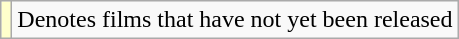<table class="wikitable">
<tr>
<td style="background:#ffc;"></td>
<td>Denotes films that have not yet been released</td>
</tr>
</table>
